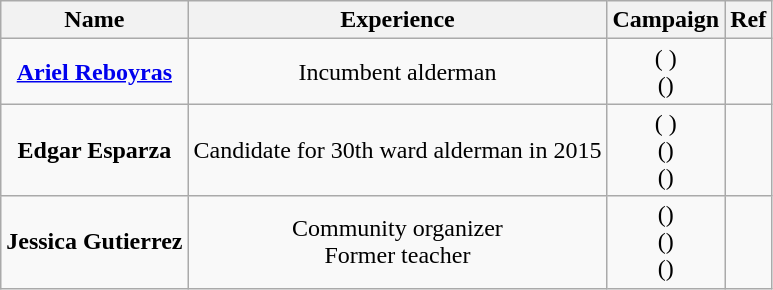<table class="wikitable" style="text-align:center">
<tr>
<th>Name</th>
<th>Experience</th>
<th>Campaign</th>
<th>Ref</th>
</tr>
<tr>
<td><strong><a href='#'>Ariel Reboyras</a></strong></td>
<td>Incumbent alderman</td>
<td>( )<br>()</td>
<td></td>
</tr>
<tr>
<td><strong>Edgar Esparza</strong></td>
<td>Candidate for 30th ward alderman in 2015</td>
<td>( )<br>()<br>()</td>
<td></td>
</tr>
<tr>
<td><strong>Jessica Gutierrez</strong></td>
<td>Community organizer<br>Former teacher</td>
<td>()<br>()<br>()</td>
<td></td>
</tr>
</table>
